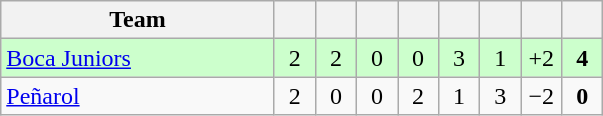<table class="wikitable" style="text-align: center;">
<tr>
<th width=175>Team</th>
<th width=20></th>
<th width=20></th>
<th width=20></th>
<th width=20></th>
<th width=20></th>
<th width=20></th>
<th width=20></th>
<th width=20></th>
</tr>
<tr bgcolor=#CCFFCC>
<td align=left> <a href='#'>Boca Juniors</a></td>
<td>2</td>
<td>2</td>
<td>0</td>
<td>0</td>
<td>3</td>
<td>1</td>
<td>+2</td>
<td><strong>4</strong></td>
</tr>
<tr>
<td align=left> <a href='#'>Peñarol</a></td>
<td>2</td>
<td>0</td>
<td>0</td>
<td>2</td>
<td>1</td>
<td>3</td>
<td>−2</td>
<td><strong>0</strong></td>
</tr>
</table>
